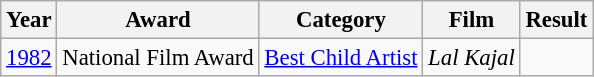<table class="wikitable" style="font-size: 95%;">
<tr>
<th>Year</th>
<th>Award</th>
<th>Category</th>
<th>Film</th>
<th>Result</th>
</tr>
<tr>
<td><a href='#'>1982</a></td>
<td>National Film Award</td>
<td><a href='#'>Best Child Artist</a></td>
<td><em>Lal Kajal</em></td>
<td></td>
</tr>
</table>
